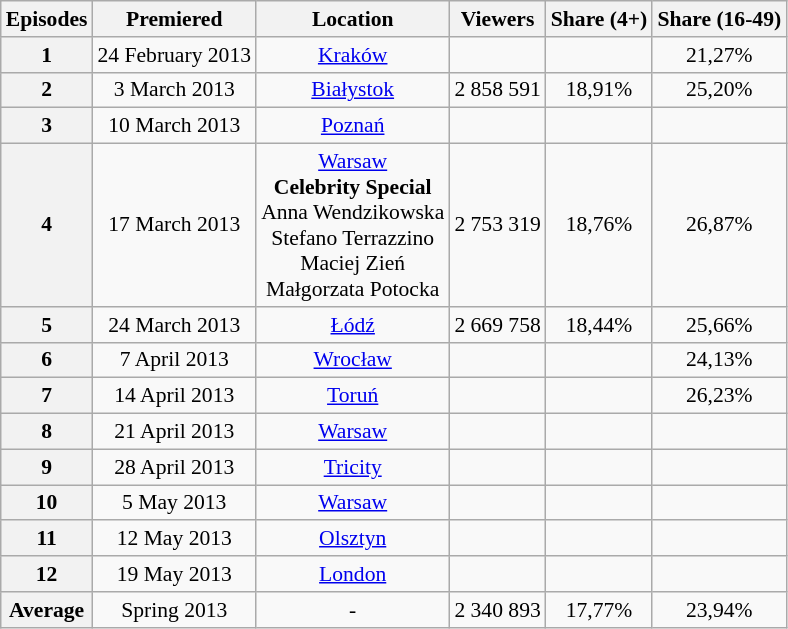<table class="wikitable" style="font-size:90%; text-align:center">
<tr>
<th>Episodes</th>
<th>Premiered</th>
<th>Location</th>
<th>Viewers</th>
<th>Share (4+)</th>
<th>Share (16-49)</th>
</tr>
<tr>
<th>1</th>
<td>24 February 2013</td>
<td><a href='#'>Kraków</a></td>
<td></td>
<td></td>
<td>21,27%</td>
</tr>
<tr>
<th>2</th>
<td>3 March 2013</td>
<td><a href='#'>Białystok</a></td>
<td>2 858 591</td>
<td>18,91%</td>
<td>25,20%</td>
</tr>
<tr>
<th>3</th>
<td>10 March 2013</td>
<td><a href='#'>Poznań</a></td>
<td></td>
<td></td>
<td></td>
</tr>
<tr>
<th>4</th>
<td>17 March 2013</td>
<td><a href='#'>Warsaw</a> <br> <strong>Celebrity Special</strong> <br> Anna Wendzikowska <br> Stefano Terrazzino <br> Maciej Zień <br> Małgorzata Potocka</td>
<td>2 753 319</td>
<td>18,76%</td>
<td>26,87%</td>
</tr>
<tr>
<th>5</th>
<td>24 March 2013</td>
<td><a href='#'>Łódź</a></td>
<td>2 669 758</td>
<td>18,44%</td>
<td>25,66%</td>
</tr>
<tr>
<th>6</th>
<td>7 April 2013</td>
<td><a href='#'>Wrocław</a></td>
<td></td>
<td></td>
<td>24,13%</td>
</tr>
<tr>
<th>7</th>
<td>14 April 2013</td>
<td><a href='#'>Toruń</a></td>
<td></td>
<td></td>
<td>26,23%</td>
</tr>
<tr>
<th>8</th>
<td>21 April 2013</td>
<td><a href='#'>Warsaw</a></td>
<td></td>
<td></td>
<td></td>
</tr>
<tr>
<th>9</th>
<td>28 April 2013</td>
<td><a href='#'>Tricity</a></td>
<td></td>
<td></td>
<td></td>
</tr>
<tr>
<th>10</th>
<td>5 May 2013</td>
<td><a href='#'>Warsaw</a></td>
<td></td>
<td></td>
<td></td>
</tr>
<tr>
<th>11</th>
<td>12 May 2013</td>
<td><a href='#'>Olsztyn</a></td>
<td></td>
<td></td>
<td></td>
</tr>
<tr>
<th>12</th>
<td>19 May 2013</td>
<td><a href='#'>London</a></td>
<td></td>
<td></td>
<td></td>
</tr>
<tr>
<th>Average</th>
<td>Spring 2013</td>
<td>-</td>
<td>2 340 893</td>
<td>17,77%</td>
<td>23,94%</td>
</tr>
</table>
